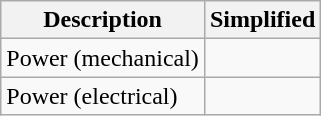<table class="wikitable">
<tr>
<th>Description</th>
<th>Simplified</th>
</tr>
<tr>
<td>Power (mechanical)</td>
<td></td>
</tr>
<tr>
<td>Power (electrical)</td>
<td></td>
</tr>
</table>
